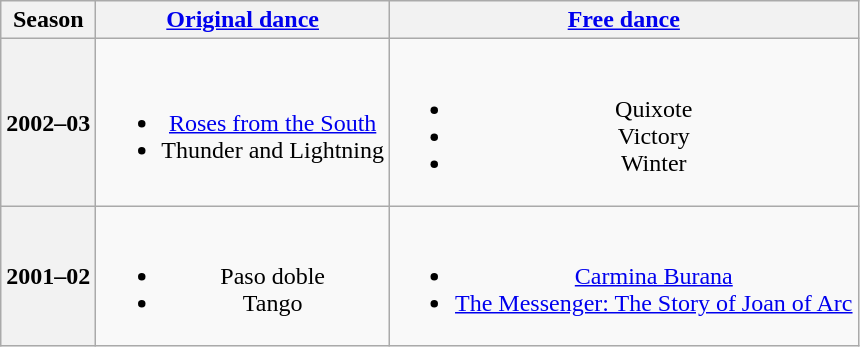<table class=wikitable style=text-align:center>
<tr>
<th>Season</th>
<th><a href='#'>Original dance</a></th>
<th><a href='#'>Free dance</a></th>
</tr>
<tr>
<th>2002–03 <br> </th>
<td><br><ul><li> <a href='#'>Roses from the South</a> <br></li><li> Thunder and Lightning <br></li></ul></td>
<td><br><ul><li>Quixote <br></li><li>Victory <br></li><li>Winter <br></li></ul></td>
</tr>
<tr>
<th>2001–02 <br> </th>
<td><br><ul><li>Paso doble</li><li>Tango</li></ul></td>
<td><br><ul><li><a href='#'>Carmina Burana</a> <br></li><li><a href='#'>The Messenger: The Story of Joan of Arc</a> <br></li></ul></td>
</tr>
</table>
